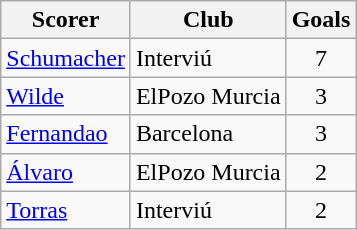<table class="sortable wikitable">
<tr>
<th>Scorer</th>
<th>Club</th>
<th>Goals</th>
</tr>
<tr>
<td> <a href='#'>Schumacher</a></td>
<td>Interviú</td>
<td style="text-align:center;">7</td>
</tr>
<tr>
<td> <a href='#'>Wilde</a></td>
<td>ElPozo Murcia</td>
<td style="text-align:center;">3</td>
</tr>
<tr>
<td> <a href='#'>Fernandao</a></td>
<td>Barcelona</td>
<td style="text-align:center;">3</td>
</tr>
<tr>
<td> <a href='#'>Álvaro</a></td>
<td>ElPozo Murcia</td>
<td style="text-align:center;">2</td>
</tr>
<tr>
<td> <a href='#'>Torras</a></td>
<td>Interviú</td>
<td style="text-align:center;">2</td>
</tr>
</table>
